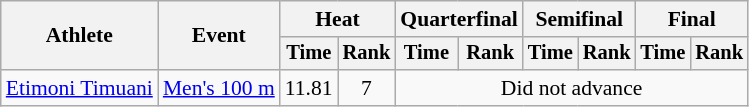<table class=wikitable style="font-size:90%">
<tr>
<th rowspan="2">Athlete</th>
<th rowspan="2">Event</th>
<th colspan="2">Heat</th>
<th colspan="2">Quarterfinal</th>
<th colspan="2">Semifinal</th>
<th colspan="2">Final</th>
</tr>
<tr style="font-size:95%">
<th>Time</th>
<th>Rank</th>
<th>Time</th>
<th>Rank</th>
<th>Time</th>
<th>Rank</th>
<th>Time</th>
<th>Rank</th>
</tr>
<tr align=center>
<td align=left><a href='#'>Etimoni Timuani</a></td>
<td align=left><a href='#'>Men's 100 m</a></td>
<td>11.81</td>
<td>7</td>
<td colspan=6>Did not advance</td>
</tr>
</table>
